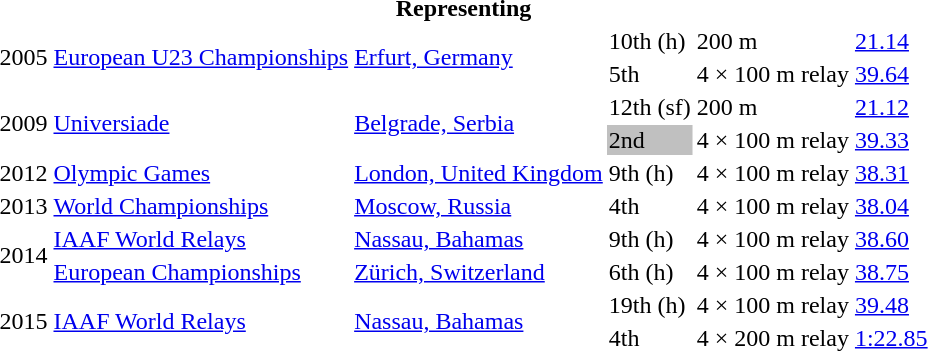<table>
<tr>
<th colspan="6">Representing </th>
</tr>
<tr>
<td rowspan=2>2005</td>
<td rowspan=2><a href='#'>European U23 Championships</a></td>
<td rowspan=2><a href='#'>Erfurt, Germany</a></td>
<td>10th (h)</td>
<td>200 m</td>
<td><a href='#'>21.14</a></td>
</tr>
<tr>
<td>5th</td>
<td>4 × 100 m relay</td>
<td><a href='#'>39.64</a></td>
</tr>
<tr>
<td rowspan=2>2009</td>
<td rowspan=2><a href='#'>Universiade</a></td>
<td rowspan=2><a href='#'>Belgrade, Serbia</a></td>
<td>12th (sf)</td>
<td>200 m</td>
<td><a href='#'>21.12</a></td>
</tr>
<tr>
<td bgcolor=silver>2nd</td>
<td>4 × 100 m relay</td>
<td><a href='#'>39.33</a></td>
</tr>
<tr>
<td>2012</td>
<td><a href='#'>Olympic Games</a></td>
<td><a href='#'>London, United Kingdom</a></td>
<td>9th (h)</td>
<td>4 × 100 m relay</td>
<td><a href='#'>38.31</a></td>
</tr>
<tr>
<td>2013</td>
<td><a href='#'>World Championships</a></td>
<td><a href='#'>Moscow, Russia</a></td>
<td>4th</td>
<td>4 × 100 m relay</td>
<td><a href='#'>38.04</a></td>
</tr>
<tr>
<td rowspan=2>2014</td>
<td><a href='#'>IAAF World Relays</a></td>
<td><a href='#'>Nassau, Bahamas</a></td>
<td>9th (h)</td>
<td>4 × 100 m relay</td>
<td><a href='#'>38.60</a></td>
</tr>
<tr>
<td><a href='#'>European Championships</a></td>
<td><a href='#'>Zürich, Switzerland</a></td>
<td>6th (h)</td>
<td>4 × 100 m relay</td>
<td><a href='#'>38.75</a></td>
</tr>
<tr>
<td rowspan=2>2015</td>
<td rowspan=2><a href='#'>IAAF World Relays</a></td>
<td rowspan=2><a href='#'>Nassau, Bahamas</a></td>
<td>19th (h)</td>
<td>4 × 100 m relay</td>
<td><a href='#'>39.48</a></td>
</tr>
<tr>
<td>4th</td>
<td>4 × 200 m relay</td>
<td><a href='#'>1:22.85</a></td>
</tr>
</table>
